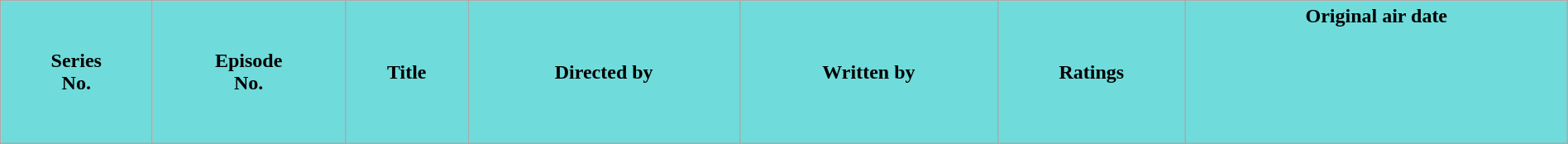<table class="wikitable plainrowheaders" width="100%">
<tr>
<th style="background-color: #70DBDB;">Series<br>No.</th>
<th style="background-color: #70DBDB;">Episode<br>No.</th>
<th style="background-color: #70DBDB;">Title</th>
<th style="background-color: #70DBDB;">Directed by</th>
<th style="background-color: #70DBDB;">Written by</th>
<th style="background-color: #70DBDB;">Ratings</th>
<th style="background-color: #70DBDB;">Original air date<br><br><br><br><br><br></th>
</tr>
</table>
